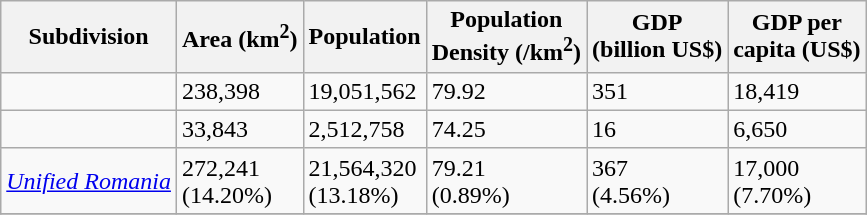<table class="wikitable">
<tr>
<th>Subdivision</th>
<th>Area (km<sup>2</sup>)</th>
<th>Population</th>
<th>Population<br>Density (/km<sup>2</sup>)</th>
<th>GDP<br>(billion US$)</th>
<th>GDP per<br>capita (US$)</th>
</tr>
<tr>
<td></td>
<td>238,398</td>
<td>19,051,562</td>
<td>79.92</td>
<td>351</td>
<td>18,419</td>
</tr>
<tr>
<td></td>
<td>33,843</td>
<td>2,512,758</td>
<td>74.25</td>
<td>16</td>
<td>6,650</td>
</tr>
<tr>
<td><em> <a href='#'>Unified Romania</a></td>
<td>272,241<br></em>(14.20%)<em></td>
<td>21,564,320<br></em>(13.18%)<em></td>
<td>79.21<br></em>(0.89%)<em></td>
<td>367<br></em>(4.56%)<em></td>
<td>17,000<br></em>(7.70%)<em></td>
</tr>
<tr>
</tr>
</table>
